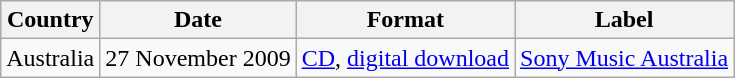<table class="wikitable">
<tr>
<th>Country</th>
<th>Date</th>
<th>Format</th>
<th>Label</th>
</tr>
<tr>
<td>Australia</td>
<td>27 November 2009</td>
<td><a href='#'>CD</a>, <a href='#'>digital download</a></td>
<td><a href='#'>Sony Music Australia</a></td>
</tr>
</table>
